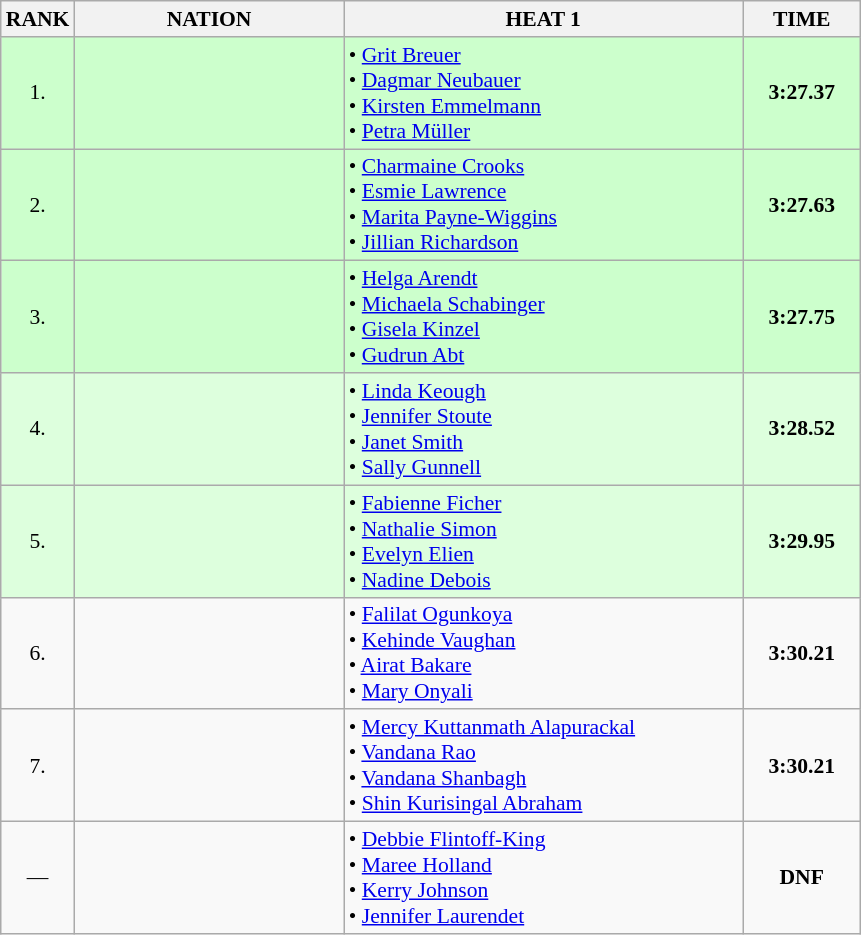<table class="wikitable" style="border-collapse: collapse; font-size: 90%;">
<tr>
<th>RANK</th>
<th style="width: 12em">NATION</th>
<th style="width: 18em">HEAT 1</th>
<th style="width: 5em">TIME</th>
</tr>
<tr style="background:#ccffcc;">
<td align="center">1.</td>
<td align="center"></td>
<td>• <a href='#'>Grit Breuer</a><br>• <a href='#'>Dagmar Neubauer</a><br>• <a href='#'>Kirsten Emmelmann</a><br>• <a href='#'>Petra Müller</a></td>
<td align="center"><strong>3:27.37</strong></td>
</tr>
<tr style="background:#ccffcc;">
<td align="center">2.</td>
<td align="center"></td>
<td>• <a href='#'>Charmaine Crooks</a><br>• <a href='#'>Esmie Lawrence</a><br>• <a href='#'>Marita Payne-Wiggins</a><br>• <a href='#'>Jillian Richardson</a></td>
<td align="center"><strong>3:27.63</strong></td>
</tr>
<tr style="background:#ccffcc;">
<td align="center">3.</td>
<td align="center"></td>
<td>• <a href='#'>Helga Arendt</a><br>• <a href='#'>Michaela Schabinger</a><br>• <a href='#'>Gisela Kinzel</a><br>• <a href='#'>Gudrun Abt</a></td>
<td align="center"><strong>3:27.75</strong></td>
</tr>
<tr style="background:#ddffdd;">
<td align="center">4.</td>
<td align="center"></td>
<td>• <a href='#'>Linda Keough</a><br>• <a href='#'>Jennifer Stoute</a><br>• <a href='#'>Janet Smith</a><br>• <a href='#'>Sally Gunnell</a></td>
<td align="center"><strong>3:28.52</strong></td>
</tr>
<tr style="background:#ddffdd;">
<td align="center">5.</td>
<td align="center"></td>
<td>• <a href='#'>Fabienne Ficher</a><br>• <a href='#'>Nathalie Simon</a><br>• <a href='#'>Evelyn Elien</a><br>• <a href='#'>Nadine Debois</a></td>
<td align="center"><strong>3:29.95</strong></td>
</tr>
<tr>
<td align="center">6.</td>
<td align="center"></td>
<td>• <a href='#'>Falilat Ogunkoya</a><br>• <a href='#'>Kehinde Vaughan</a><br>• <a href='#'>Airat Bakare</a><br>• <a href='#'>Mary Onyali</a></td>
<td align="center"><strong>3:30.21</strong></td>
</tr>
<tr>
<td align="center">7.</td>
<td align="center"></td>
<td>• <a href='#'>Mercy Kuttanmath Alapurackal</a><br>• <a href='#'>Vandana Rao</a><br>• <a href='#'>Vandana Shanbagh</a><br>• <a href='#'>Shin Kurisingal Abraham</a></td>
<td align="center"><strong>3:30.21</strong></td>
</tr>
<tr>
<td align="center">—</td>
<td align="center"></td>
<td>• <a href='#'>Debbie Flintoff-King</a><br>• <a href='#'>Maree Holland</a><br>• <a href='#'>Kerry Johnson</a><br>• <a href='#'>Jennifer Laurendet</a></td>
<td align="center"><strong>DNF</strong></td>
</tr>
</table>
